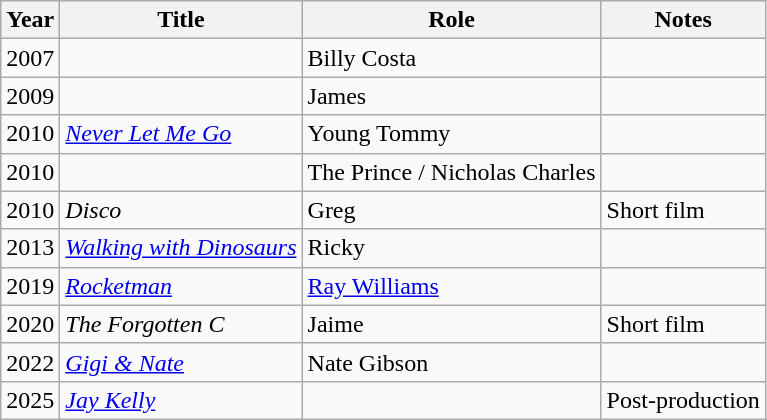<table class="wikitable sortable">
<tr>
<th>Year</th>
<th>Title</th>
<th>Role</th>
<th class="unsortable">Notes</th>
</tr>
<tr>
<td>2007</td>
<td><em></em></td>
<td>Billy Costa</td>
<td></td>
</tr>
<tr>
<td>2009</td>
<td><em></em></td>
<td>James</td>
<td></td>
</tr>
<tr>
<td>2010</td>
<td><em><a href='#'>Never Let Me Go</a></em></td>
<td>Young Tommy</td>
<td></td>
</tr>
<tr>
<td>2010</td>
<td><em></em></td>
<td>The Prince / Nicholas Charles</td>
<td></td>
</tr>
<tr>
<td>2010</td>
<td><em>Disco</em></td>
<td>Greg</td>
<td>Short film</td>
</tr>
<tr>
<td>2013</td>
<td><em><a href='#'>Walking with Dinosaurs</a></em></td>
<td>Ricky</td>
<td></td>
</tr>
<tr>
<td>2019</td>
<td><em><a href='#'>Rocketman</a></em></td>
<td><a href='#'>Ray Williams</a></td>
<td></td>
</tr>
<tr>
<td>2020</td>
<td><em>The Forgotten C</em></td>
<td>Jaime</td>
<td>Short film</td>
</tr>
<tr>
<td>2022</td>
<td><em><a href='#'>Gigi & Nate</a></em></td>
<td>Nate Gibson</td>
<td></td>
</tr>
<tr>
<td>2025</td>
<td><em><a href='#'>Jay Kelly</a></em></td>
<td></td>
<td>Post-production</td>
</tr>
</table>
